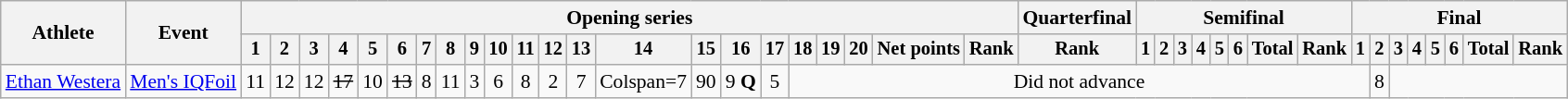<table class="wikitable" style="font-size:90%">
<tr>
<th rowspan=2>Athlete</th>
<th rowspan=2>Event</th>
<th colspan=22>Opening series</th>
<th>Quarterfinal</th>
<th colspan=8>Semifinal</th>
<th colspan=8>Final</th>
</tr>
<tr style=font-size:95%>
<th>1</th>
<th>2</th>
<th>3</th>
<th>4</th>
<th>5</th>
<th>6</th>
<th>7</th>
<th>8</th>
<th>9</th>
<th>10</th>
<th>11</th>
<th>12</th>
<th>13</th>
<th>14</th>
<th>15</th>
<th>16</th>
<th>17</th>
<th>18</th>
<th>19</th>
<th>20</th>
<th>Net points</th>
<th>Rank</th>
<th>Rank</th>
<th>1</th>
<th>2</th>
<th>3</th>
<th>4</th>
<th>5</th>
<th>6</th>
<th>Total</th>
<th>Rank</th>
<th>1</th>
<th>2</th>
<th>3</th>
<th>4</th>
<th>5</th>
<th>6</th>
<th>Total</th>
<th>Rank</th>
</tr>
<tr align=center>
<td align=left><a href='#'>Ethan Westera</a></td>
<td align=left><a href='#'>Men's IQFoil</a></td>
<td>11</td>
<td>12</td>
<td>12</td>
<td><s>17</s></td>
<td>10</td>
<td><s>13</s></td>
<td>8</td>
<td>11</td>
<td>3</td>
<td>6</td>
<td>8</td>
<td>2</td>
<td>7</td>
<td>Colspan=7 </td>
<td>90</td>
<td>9 <strong>Q</strong></td>
<td>5</td>
<td colspan=15>Did not advance</td>
<td>8</td>
</tr>
</table>
